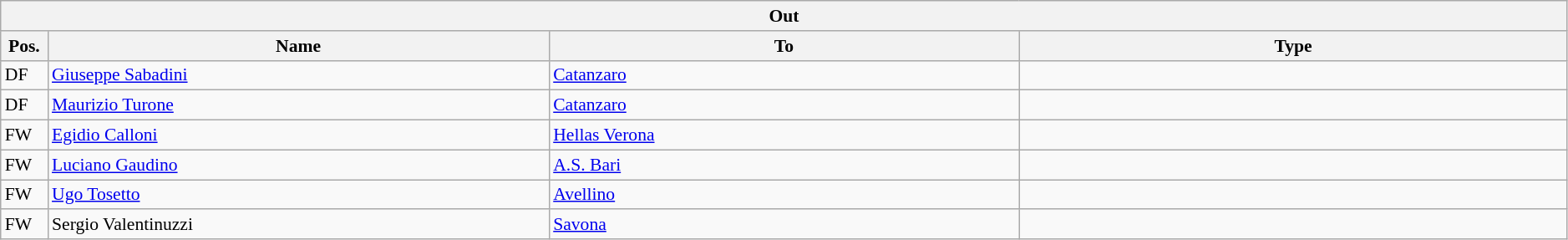<table class="wikitable" style="font-size:90%;width:99%;">
<tr>
<th colspan="4">Out</th>
</tr>
<tr>
<th width=3%>Pos.</th>
<th width=32%>Name</th>
<th width=30%>To</th>
<th width=35%>Type</th>
</tr>
<tr>
<td>DF</td>
<td><a href='#'>Giuseppe Sabadini</a></td>
<td><a href='#'>Catanzaro</a></td>
<td></td>
</tr>
<tr>
<td>DF</td>
<td><a href='#'>Maurizio Turone</a></td>
<td><a href='#'>Catanzaro</a></td>
<td></td>
</tr>
<tr>
<td>FW</td>
<td><a href='#'>Egidio Calloni</a></td>
<td><a href='#'>Hellas Verona</a></td>
<td></td>
</tr>
<tr>
<td>FW</td>
<td><a href='#'>Luciano Gaudino</a></td>
<td><a href='#'>A.S. Bari</a></td>
<td></td>
</tr>
<tr>
<td>FW</td>
<td><a href='#'>Ugo Tosetto</a></td>
<td><a href='#'>Avellino</a></td>
<td></td>
</tr>
<tr>
<td>FW</td>
<td>Sergio Valentinuzzi</td>
<td><a href='#'>Savona</a></td>
<td></td>
</tr>
</table>
